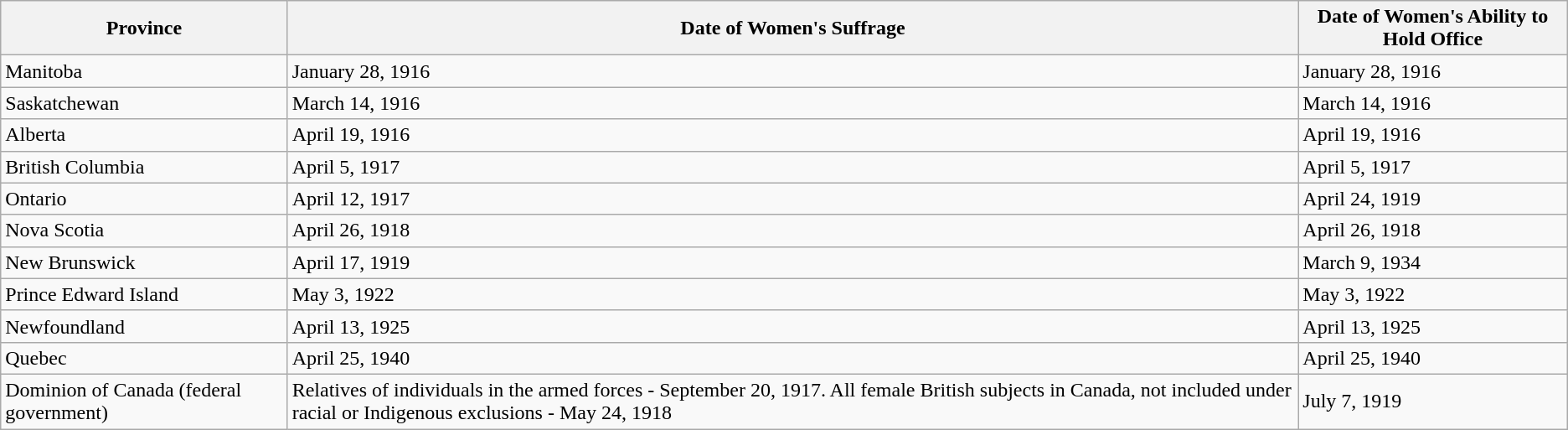<table class="wikitable">
<tr>
<th scope="col">Province</th>
<th scope="col">Date of Women's Suffrage</th>
<th scope="col">Date of Women's Ability to Hold Office</th>
</tr>
<tr>
<td>Manitoba</td>
<td>January 28, 1916</td>
<td>January 28, 1916</td>
</tr>
<tr>
<td>Saskatchewan</td>
<td>March 14, 1916</td>
<td>March 14, 1916</td>
</tr>
<tr>
<td>Alberta</td>
<td>April 19, 1916</td>
<td>April 19, 1916</td>
</tr>
<tr>
<td>British Columbia</td>
<td>April 5, 1917</td>
<td>April 5, 1917</td>
</tr>
<tr>
<td>Ontario</td>
<td>April 12, 1917</td>
<td>April 24, 1919</td>
</tr>
<tr>
<td>Nova Scotia</td>
<td>April 26, 1918</td>
<td>April 26, 1918</td>
</tr>
<tr>
<td>New Brunswick</td>
<td>April 17, 1919</td>
<td>March 9, 1934</td>
</tr>
<tr>
<td>Prince Edward Island</td>
<td>May 3, 1922</td>
<td>May 3, 1922</td>
</tr>
<tr>
<td>Newfoundland</td>
<td>April 13, 1925</td>
<td>April 13, 1925</td>
</tr>
<tr>
<td>Quebec</td>
<td>April 25, 1940</td>
<td>April 25, 1940</td>
</tr>
<tr>
<td>Dominion of Canada (federal government)</td>
<td>Relatives of individuals in the armed forces - September 20, 1917. All female British subjects in Canada, not included under racial or Indigenous exclusions - May 24, 1918</td>
<td>July 7, 1919</td>
</tr>
</table>
